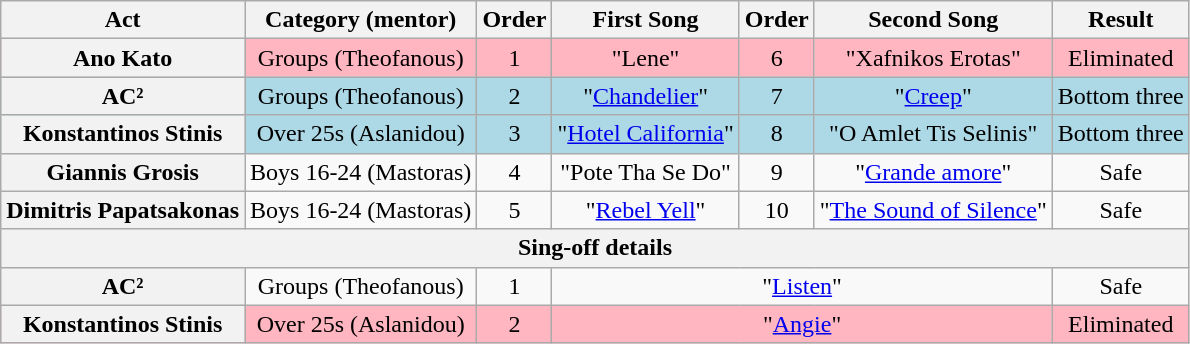<table class="wikitable plainrowheaders" style="text-align:center;">
<tr>
<th scope="col">Act</th>
<th scope="col">Category (mentor)</th>
<th scope="col">Order</th>
<th scope="col">First Song</th>
<th scope="col">Order</th>
<th scope="col">Second Song</th>
<th scope="col">Result</th>
</tr>
<tr style="background:lightpink;">
<th scope="row">Ano Kato</th>
<td>Groups (Theofanous)</td>
<td>1</td>
<td>"Lene"</td>
<td>6</td>
<td>"Xafnikos Erotas"</td>
<td>Eliminated</td>
</tr>
<tr style="background:lightblue;">
<th scope="row">AC²</th>
<td>Groups (Theofanous)</td>
<td>2</td>
<td>"<a href='#'>Chandelier</a>"</td>
<td>7</td>
<td>"<a href='#'>Creep</a>"</td>
<td>Bottom three</td>
</tr>
<tr style="background:lightblue;">
<th scope="row">Konstantinos Stinis</th>
<td>Over 25s (Aslanidou)</td>
<td>3</td>
<td>"<a href='#'>Hotel California</a>"</td>
<td>8</td>
<td>"O Amlet Tis Selinis"</td>
<td>Bottom three</td>
</tr>
<tr>
<th scope="row">Giannis Grosis</th>
<td>Boys 16-24 (Mastoras)</td>
<td>4</td>
<td>"Pote Tha Se Do"</td>
<td>9</td>
<td>"<a href='#'>Grande amore</a>"</td>
<td>Safe</td>
</tr>
<tr>
<th scope="row">Dimitris Papatsakonas</th>
<td>Boys 16-24 (Mastoras)</td>
<td>5</td>
<td>"<a href='#'>Rebel Yell</a>"</td>
<td>10</td>
<td>"<a href='#'>The Sound of Silence</a>"</td>
<td>Safe</td>
</tr>
<tr>
<th colspan="7">Sing-off details</th>
</tr>
<tr>
<th scope="row">AC²</th>
<td>Groups (Theofanous)</td>
<td>1</td>
<td colspan="3">"<a href='#'>Listen</a>"</td>
<td>Safe</td>
</tr>
<tr style="background:lightpink;">
<th scope="row">Konstantinos Stinis</th>
<td>Over 25s (Aslanidou)</td>
<td>2</td>
<td colspan="3">"<a href='#'>Angie</a>"</td>
<td>Eliminated</td>
</tr>
</table>
